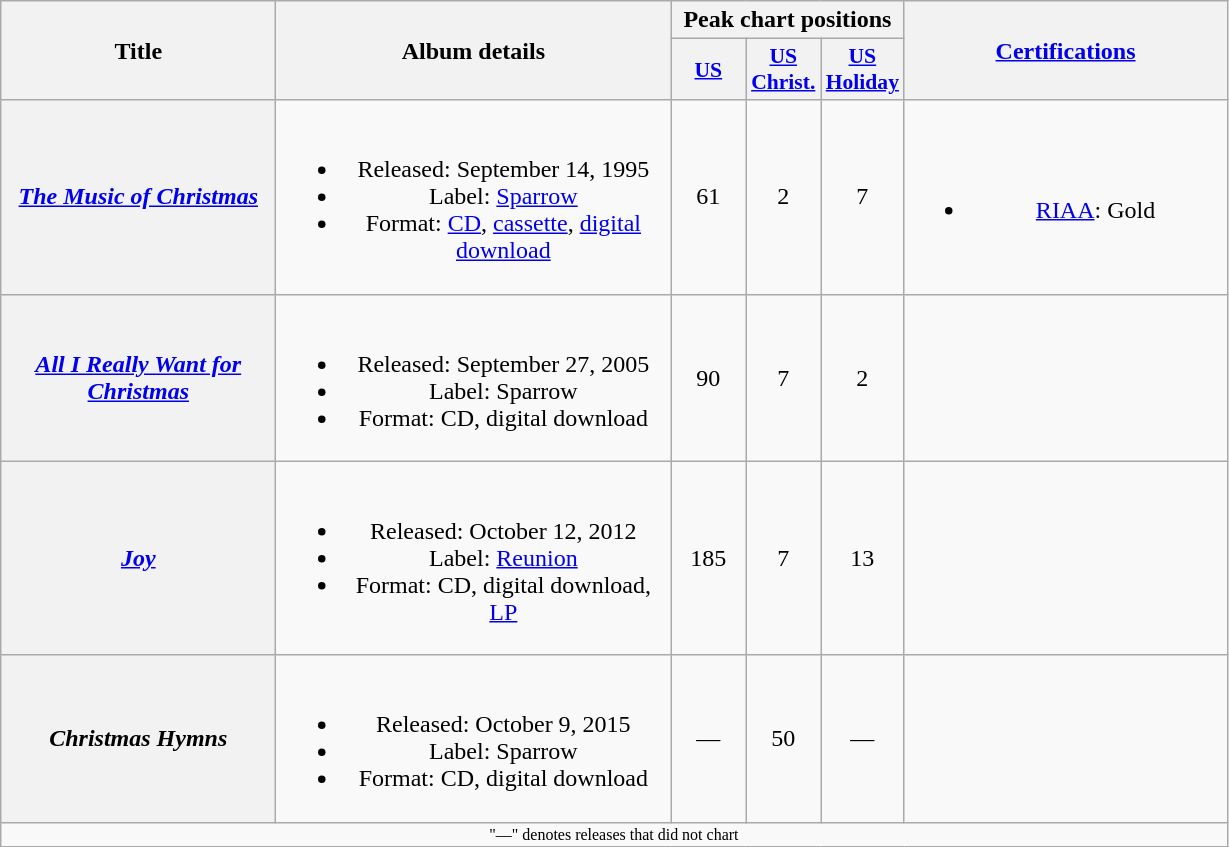<table class="wikitable plainrowheaders" style="text-align:center;">
<tr>
<th scope="col" rowspan="2" style="width:11em;">Title</th>
<th scope="col" rowspan="2" style="width:16em;">Album details</th>
<th scope="col" colspan="3">Peak chart positions</th>
<th scope="col" rowspan="2" style="width:13em;"><a href='#'>Certifications</a></th>
</tr>
<tr>
<th style="width:3em; font-size:90%"><a href='#'>US</a><br></th>
<th style="width:3em; font-size:90%"><a href='#'>US<br>Christ.</a><br></th>
<th style="width:3em; font-size:90%"><a href='#'>US<br>Holiday</a><br></th>
</tr>
<tr>
<th scope="row"><em><a href='#'>The Music of Christmas</a></em></th>
<td><br><ul><li>Released: September 14, 1995</li><li>Label: <a href='#'>Sparrow</a></li><li>Format: <a href='#'>CD</a>, <a href='#'>cassette</a>, <a href='#'>digital download</a></li></ul></td>
<td>61</td>
<td>2</td>
<td>7</td>
<td><br><ul><li><a href='#'>RIAA</a>: Gold</li></ul></td>
</tr>
<tr>
<th scope="row"><em><a href='#'>All I Really Want for Christmas</a></em></th>
<td><br><ul><li>Released: September 27, 2005</li><li>Label: Sparrow</li><li>Format: CD, digital download</li></ul></td>
<td>90</td>
<td>7</td>
<td>2</td>
<td></td>
</tr>
<tr>
<th scope="row"><em><a href='#'>Joy</a></em></th>
<td><br><ul><li>Released: October 12, 2012</li><li>Label: <a href='#'>Reunion</a></li><li>Format: CD, digital download, <a href='#'>LP</a></li></ul></td>
<td>185</td>
<td>7</td>
<td>13</td>
<td></td>
</tr>
<tr>
<th scope="row"><em>Christmas Hymns</em></th>
<td><br><ul><li>Released: October 9, 2015</li><li>Label: Sparrow</li><li>Format: CD, digital download</li></ul></td>
<td>—</td>
<td>50</td>
<td>—</td>
<td></td>
</tr>
<tr>
<td colspan="10" style="font-size:8pt">"—" denotes releases that did not chart</td>
</tr>
</table>
